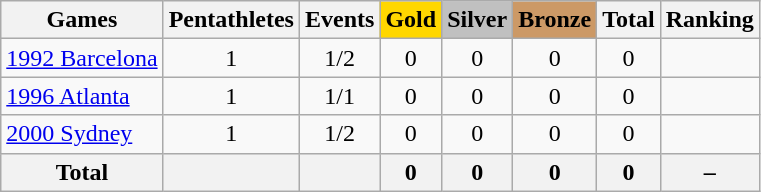<table class="wikitable sortable" style="text-align:center">
<tr>
<th>Games</th>
<th>Pentathletes</th>
<th>Events</th>
<th style="background-color:gold;">Gold</th>
<th style="background-color:silver;">Silver</th>
<th style="background-color:#c96;">Bronze</th>
<th>Total</th>
<th>Ranking</th>
</tr>
<tr>
<td align=left><a href='#'>1992 Barcelona</a></td>
<td>1</td>
<td>1/2</td>
<td>0</td>
<td>0</td>
<td>0</td>
<td>0</td>
<td></td>
</tr>
<tr>
<td align=left><a href='#'>1996 Atlanta</a></td>
<td>1</td>
<td>1/1</td>
<td>0</td>
<td>0</td>
<td>0</td>
<td>0</td>
<td></td>
</tr>
<tr>
<td align=left><a href='#'>2000 Sydney</a></td>
<td>1</td>
<td>1/2</td>
<td>0</td>
<td>0</td>
<td>0</td>
<td>0</td>
<td></td>
</tr>
<tr>
<th>Total</th>
<th></th>
<th></th>
<th>0</th>
<th>0</th>
<th>0</th>
<th>0</th>
<th>–</th>
</tr>
</table>
